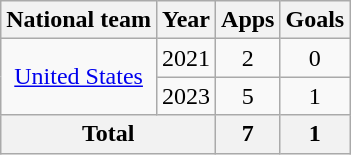<table class="wikitable" style="text-align:center">
<tr>
<th>National team</th>
<th>Year</th>
<th>Apps</th>
<th>Goals</th>
</tr>
<tr>
<td rowspan=2><a href='#'>United States</a></td>
<td>2021</td>
<td>2</td>
<td>0</td>
</tr>
<tr>
<td>2023</td>
<td>5</td>
<td>1</td>
</tr>
<tr>
<th colspan="2">Total</th>
<th>7</th>
<th>1</th>
</tr>
</table>
